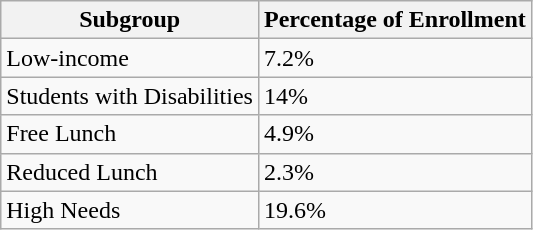<table class="wikitable">
<tr>
<th>Subgroup</th>
<th>Percentage of Enrollment</th>
</tr>
<tr>
<td>Low-income</td>
<td>7.2%</td>
</tr>
<tr>
<td>Students with Disabilities</td>
<td>14%</td>
</tr>
<tr>
<td>Free Lunch</td>
<td>4.9%</td>
</tr>
<tr>
<td>Reduced Lunch</td>
<td>2.3%</td>
</tr>
<tr>
<td>High Needs</td>
<td>19.6%</td>
</tr>
</table>
